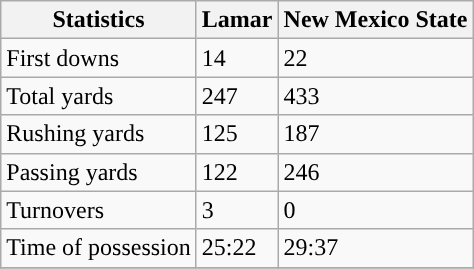<table class="wikitable" style="float: left;">
<tr>
<th>Statistics</th>
<th><strong>Lamar</strong></th>
<th><strong>New Mexico State</strong></th>
</tr>
<tr>
<td>First downs</td>
<td>14</td>
<td>22</td>
</tr>
<tr>
<td>Total yards</td>
<td>247</td>
<td>433</td>
</tr>
<tr>
<td>Rushing yards</td>
<td>125</td>
<td>187</td>
</tr>
<tr>
<td>Passing yards</td>
<td>122</td>
<td>246</td>
</tr>
<tr>
<td>Turnovers</td>
<td>3</td>
<td>0</td>
</tr>
<tr>
<td>Time of possession</td>
<td>25:22</td>
<td>29:37</td>
</tr>
<tr>
</tr>
</table>
